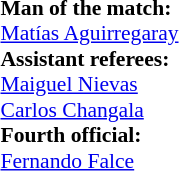<table style="width:50%; font-size:90%;">
<tr>
<td><br><strong>Man of the match:</strong>
<br> <a href='#'>Matías Aguirregaray</a><br><strong>Assistant referees:</strong>
<br> <a href='#'>Maiguel Nievas</a>
<br> <a href='#'>Carlos Changala</a>
<br><strong>Fourth official:</strong>
<br> <a href='#'>Fernando Falce</a></td>
</tr>
</table>
